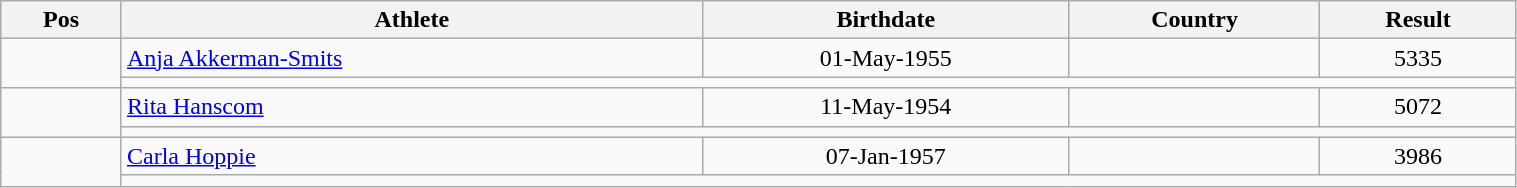<table class="wikitable"  style="text-align:center; width:80%;">
<tr>
<th>Pos</th>
<th>Athlete</th>
<th>Birthdate</th>
<th>Country</th>
<th>Result</th>
</tr>
<tr>
<td align=center rowspan=2></td>
<td align=left><a href='#'>Anja Akkerman-Smits</a></td>
<td>01-May-1955</td>
<td align=left></td>
<td>5335</td>
</tr>
<tr>
<td colspan=4></td>
</tr>
<tr>
<td align=center rowspan=2></td>
<td align=left><a href='#'>Rita Hanscom</a></td>
<td>11-May-1954</td>
<td align=left></td>
<td>5072</td>
</tr>
<tr>
<td colspan=4></td>
</tr>
<tr>
<td align=center rowspan=2></td>
<td align=left><a href='#'>Carla Hoppie</a></td>
<td>07-Jan-1957</td>
<td align=left></td>
<td>3986</td>
</tr>
<tr>
<td colspan=4></td>
</tr>
</table>
